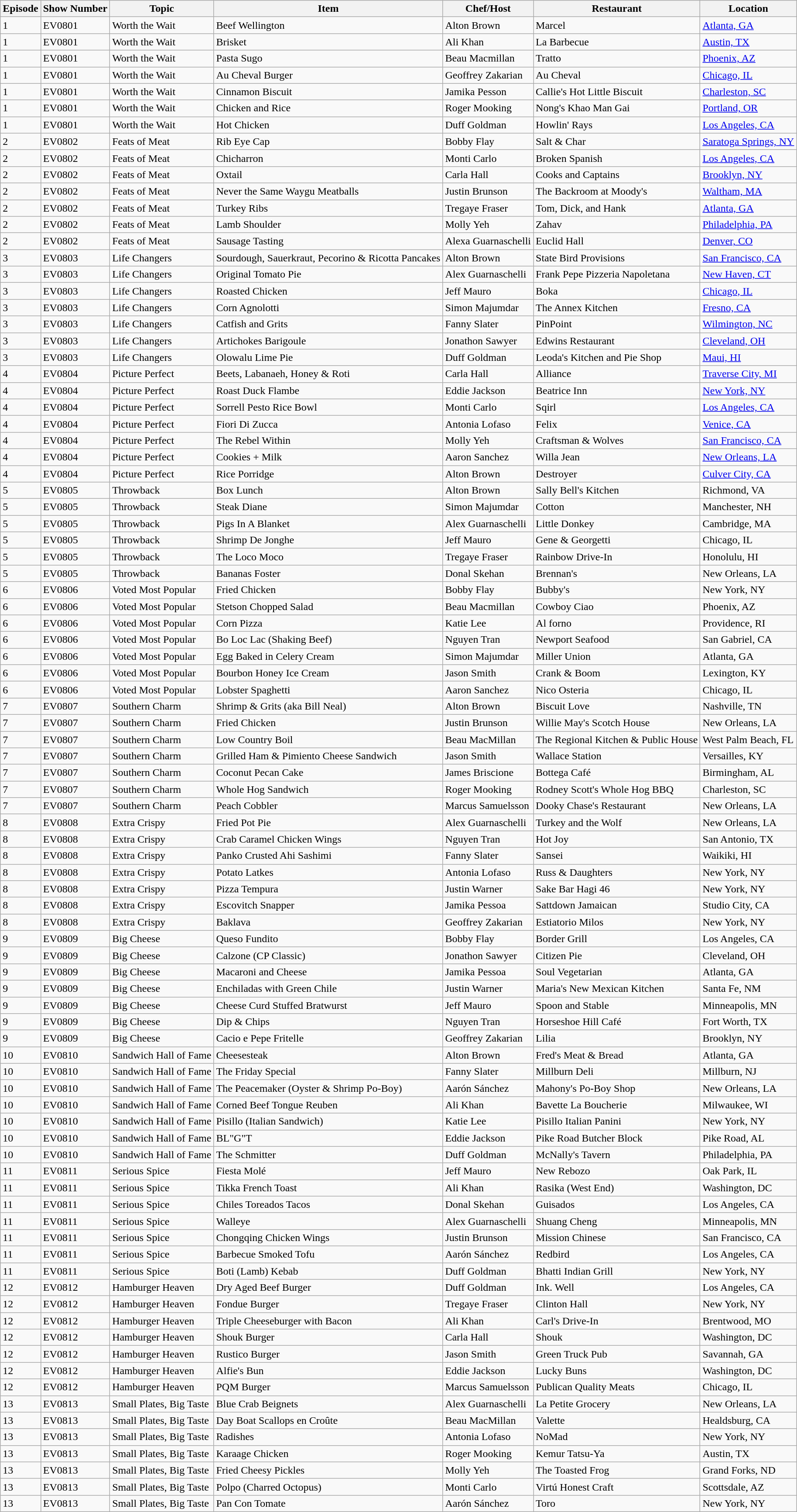<table class="wikitable sortable">
<tr>
<th>Episode</th>
<th>Show Number</th>
<th>Topic</th>
<th>Item</th>
<th>Chef/Host</th>
<th>Restaurant</th>
<th>Location</th>
</tr>
<tr>
<td>1</td>
<td>EV0801</td>
<td>Worth the Wait</td>
<td>Beef Wellington</td>
<td>Alton Brown</td>
<td>Marcel</td>
<td><a href='#'>Atlanta, GA</a></td>
</tr>
<tr>
<td>1</td>
<td>EV0801</td>
<td>Worth the Wait</td>
<td>Brisket</td>
<td>Ali Khan</td>
<td>La Barbecue</td>
<td><a href='#'>Austin, TX</a></td>
</tr>
<tr>
<td>1</td>
<td>EV0801</td>
<td>Worth the Wait</td>
<td>Pasta Sugo</td>
<td>Beau Macmillan</td>
<td>Tratto</td>
<td><a href='#'>Phoenix, AZ</a></td>
</tr>
<tr>
<td>1</td>
<td>EV0801</td>
<td>Worth the Wait</td>
<td>Au Cheval Burger</td>
<td>Geoffrey Zakarian</td>
<td>Au Cheval</td>
<td><a href='#'>Chicago, IL</a></td>
</tr>
<tr>
<td>1</td>
<td>EV0801</td>
<td>Worth the Wait</td>
<td>Cinnamon Biscuit</td>
<td>Jamika Pesson</td>
<td>Callie's Hot Little Biscuit</td>
<td><a href='#'>Charleston, SC</a></td>
</tr>
<tr>
<td>1</td>
<td>EV0801</td>
<td>Worth the Wait</td>
<td>Chicken and Rice</td>
<td>Roger Mooking</td>
<td>Nong's Khao Man Gai</td>
<td><a href='#'>Portland, OR</a></td>
</tr>
<tr>
<td>1</td>
<td>EV0801</td>
<td>Worth the Wait</td>
<td>Hot Chicken</td>
<td>Duff Goldman</td>
<td>Howlin' Rays</td>
<td><a href='#'>Los Angeles, CA</a></td>
</tr>
<tr>
<td>2</td>
<td>EV0802</td>
<td>Feats of Meat</td>
<td>Rib Eye Cap</td>
<td>Bobby Flay</td>
<td>Salt & Char</td>
<td><a href='#'>Saratoga Springs, NY</a></td>
</tr>
<tr>
<td>2</td>
<td>EV0802</td>
<td>Feats of Meat</td>
<td>Chicharron</td>
<td>Monti Carlo</td>
<td>Broken Spanish</td>
<td><a href='#'>Los Angeles, CA</a></td>
</tr>
<tr>
<td>2</td>
<td>EV0802</td>
<td>Feats of Meat</td>
<td>Oxtail</td>
<td>Carla Hall</td>
<td>Cooks and Captains</td>
<td><a href='#'>Brooklyn, NY</a></td>
</tr>
<tr>
<td>2</td>
<td>EV0802</td>
<td>Feats of Meat</td>
<td>Never the Same Waygu Meatballs</td>
<td>Justin Brunson</td>
<td>The Backroom at Moody's</td>
<td><a href='#'>Waltham, MA</a></td>
</tr>
<tr>
<td>2</td>
<td>EV0802</td>
<td>Feats of Meat</td>
<td>Turkey Ribs</td>
<td>Tregaye Fraser</td>
<td>Tom, Dick, and Hank</td>
<td><a href='#'>Atlanta, GA</a></td>
</tr>
<tr>
<td>2</td>
<td>EV0802</td>
<td>Feats of Meat</td>
<td>Lamb Shoulder</td>
<td>Molly Yeh</td>
<td>Zahav</td>
<td><a href='#'>Philadelphia, PA</a></td>
</tr>
<tr>
<td>2</td>
<td>EV0802</td>
<td>Feats of Meat</td>
<td>Sausage Tasting</td>
<td>Alexa Guarnaschelli</td>
<td>Euclid Hall</td>
<td><a href='#'>Denver, CO</a></td>
</tr>
<tr>
<td>3</td>
<td>EV0803</td>
<td>Life Changers</td>
<td>Sourdough, Sauerkraut, Pecorino & Ricotta Pancakes</td>
<td>Alton Brown</td>
<td>State Bird Provisions</td>
<td><a href='#'>San Francisco, CA</a></td>
</tr>
<tr>
<td>3</td>
<td>EV0803</td>
<td>Life Changers</td>
<td>Original Tomato Pie</td>
<td>Alex Guarnaschelli</td>
<td>Frank Pepe Pizzeria Napoletana</td>
<td><a href='#'>New Haven, CT</a></td>
</tr>
<tr>
<td>3</td>
<td>EV0803</td>
<td>Life Changers</td>
<td>Roasted Chicken</td>
<td>Jeff Mauro</td>
<td>Boka</td>
<td><a href='#'>Chicago, IL</a></td>
</tr>
<tr>
<td>3</td>
<td>EV0803</td>
<td>Life Changers</td>
<td>Corn Agnolotti</td>
<td>Simon Majumdar</td>
<td>The Annex Kitchen</td>
<td><a href='#'>Fresno, CA</a></td>
</tr>
<tr>
<td>3</td>
<td>EV0803</td>
<td>Life Changers</td>
<td>Catfish and Grits</td>
<td>Fanny Slater</td>
<td>PinPoint</td>
<td><a href='#'>Wilmington, NC</a></td>
</tr>
<tr>
<td>3</td>
<td>EV0803</td>
<td>Life Changers</td>
<td>Artichokes Barigoule</td>
<td>Jonathon Sawyer</td>
<td>Edwins Restaurant</td>
<td><a href='#'>Cleveland, OH</a></td>
</tr>
<tr>
<td>3</td>
<td>EV0803</td>
<td>Life Changers</td>
<td>Olowalu Lime Pie</td>
<td>Duff Goldman</td>
<td>Leoda's Kitchen and Pie Shop</td>
<td><a href='#'>Maui, HI</a></td>
</tr>
<tr>
<td>4</td>
<td>EV0804</td>
<td>Picture Perfect</td>
<td>Beets, Labanaeh, Honey & Roti</td>
<td>Carla Hall</td>
<td>Alliance</td>
<td><a href='#'>Traverse City, MI</a></td>
</tr>
<tr>
<td>4</td>
<td>EV0804</td>
<td>Picture Perfect</td>
<td>Roast Duck Flambe</td>
<td>Eddie Jackson</td>
<td>Beatrice Inn</td>
<td><a href='#'>New York, NY</a></td>
</tr>
<tr>
<td>4</td>
<td>EV0804</td>
<td>Picture Perfect</td>
<td>Sorrell Pesto Rice Bowl</td>
<td>Monti Carlo</td>
<td>Sqirl</td>
<td><a href='#'>Los Angeles, CA</a></td>
</tr>
<tr>
<td>4</td>
<td>EV0804</td>
<td>Picture Perfect</td>
<td>Fiori Di Zucca</td>
<td>Antonia Lofaso</td>
<td>Felix</td>
<td><a href='#'>Venice, CA</a></td>
</tr>
<tr>
<td>4</td>
<td>EV0804</td>
<td>Picture Perfect</td>
<td>The Rebel Within</td>
<td>Molly Yeh</td>
<td>Craftsman & Wolves</td>
<td><a href='#'>San Francisco, CA</a></td>
</tr>
<tr>
<td>4</td>
<td>EV0804</td>
<td>Picture Perfect</td>
<td>Cookies + Milk</td>
<td>Aaron Sanchez</td>
<td>Willa Jean</td>
<td><a href='#'>New Orleans, LA</a></td>
</tr>
<tr>
<td>4</td>
<td>EV0804</td>
<td>Picture Perfect</td>
<td>Rice Porridge</td>
<td>Alton Brown</td>
<td>Destroyer</td>
<td><a href='#'>Culver City, CA</a></td>
</tr>
<tr>
<td>5</td>
<td>EV0805</td>
<td>Throwback</td>
<td>Box Lunch</td>
<td>Alton Brown</td>
<td>Sally Bell's Kitchen</td>
<td>Richmond, VA</td>
</tr>
<tr>
<td>5</td>
<td>EV0805</td>
<td>Throwback</td>
<td>Steak Diane</td>
<td>Simon Majumdar</td>
<td>Cotton</td>
<td>Manchester, NH</td>
</tr>
<tr>
<td>5</td>
<td>EV0805</td>
<td>Throwback</td>
<td>Pigs In A Blanket</td>
<td>Alex Guarnaschelli</td>
<td>Little Donkey</td>
<td>Cambridge, MA</td>
</tr>
<tr>
<td>5</td>
<td>EV0805</td>
<td>Throwback</td>
<td>Shrimp De Jonghe</td>
<td>Jeff Mauro</td>
<td>Gene & Georgetti</td>
<td>Chicago, IL</td>
</tr>
<tr>
<td>5</td>
<td>EV0805</td>
<td>Throwback</td>
<td>The Loco Moco</td>
<td>Tregaye Fraser</td>
<td>Rainbow Drive-In</td>
<td>Honolulu, HI</td>
</tr>
<tr>
<td>5</td>
<td>EV0805</td>
<td>Throwback</td>
<td>Bananas Foster</td>
<td>Donal Skehan</td>
<td>Brennan's</td>
<td>New Orleans, LA</td>
</tr>
<tr>
<td>6</td>
<td>EV0806</td>
<td>Voted Most Popular</td>
<td>Fried Chicken</td>
<td>Bobby Flay</td>
<td>Bubby's</td>
<td>New York, NY</td>
</tr>
<tr>
<td>6</td>
<td>EV0806</td>
<td>Voted Most Popular</td>
<td>Stetson Chopped Salad</td>
<td>Beau Macmillan</td>
<td>Cowboy Ciao</td>
<td>Phoenix, AZ</td>
</tr>
<tr>
<td>6</td>
<td>EV0806</td>
<td>Voted Most Popular</td>
<td>Corn Pizza</td>
<td>Katie Lee</td>
<td>Al forno</td>
<td>Providence, RI</td>
</tr>
<tr>
<td>6</td>
<td>EV0806</td>
<td>Voted Most Popular</td>
<td>Bo Loc Lac (Shaking Beef)</td>
<td>Nguyen Tran</td>
<td>Newport Seafood</td>
<td>San Gabriel, CA</td>
</tr>
<tr>
<td>6</td>
<td>EV0806</td>
<td>Voted Most Popular</td>
<td>Egg Baked in Celery Cream</td>
<td>Simon Majumdar</td>
<td>Miller Union</td>
<td>Atlanta, GA</td>
</tr>
<tr>
<td>6</td>
<td>EV0806</td>
<td>Voted Most Popular</td>
<td>Bourbon Honey Ice Cream</td>
<td>Jason Smith</td>
<td>Crank & Boom</td>
<td>Lexington, KY</td>
</tr>
<tr>
<td>6</td>
<td>EV0806</td>
<td>Voted Most Popular</td>
<td>Lobster Spaghetti</td>
<td>Aaron Sanchez</td>
<td>Nico Osteria</td>
<td>Chicago, IL</td>
</tr>
<tr>
<td>7</td>
<td>EV0807</td>
<td>Southern Charm</td>
<td>Shrimp & Grits (aka Bill Neal)</td>
<td>Alton Brown</td>
<td>Biscuit Love</td>
<td>Nashville, TN</td>
</tr>
<tr>
<td>7</td>
<td>EV0807</td>
<td>Southern Charm</td>
<td>Fried Chicken</td>
<td>Justin Brunson</td>
<td>Willie May's Scotch House</td>
<td>New Orleans, LA</td>
</tr>
<tr>
<td>7</td>
<td>EV0807</td>
<td>Southern Charm</td>
<td>Low Country Boil</td>
<td>Beau MacMillan</td>
<td>The Regional Kitchen & Public House</td>
<td>West Palm Beach, FL</td>
</tr>
<tr>
<td>7</td>
<td>EV0807</td>
<td>Southern Charm</td>
<td>Grilled Ham & Pimiento Cheese Sandwich</td>
<td>Jason Smith</td>
<td>Wallace Station</td>
<td>Versailles, KY</td>
</tr>
<tr>
<td>7</td>
<td>EV0807</td>
<td>Southern Charm</td>
<td>Coconut Pecan Cake</td>
<td>James Briscione</td>
<td>Bottega Café</td>
<td>Birmingham, AL</td>
</tr>
<tr>
<td>7</td>
<td>EV0807</td>
<td>Southern Charm</td>
<td>Whole Hog Sandwich</td>
<td>Roger Mooking</td>
<td>Rodney Scott's Whole Hog BBQ</td>
<td>Charleston, SC</td>
</tr>
<tr>
<td>7</td>
<td>EV0807</td>
<td>Southern Charm</td>
<td>Peach Cobbler</td>
<td>Marcus Samuelsson</td>
<td>Dooky Chase's Restaurant</td>
<td>New Orleans, LA</td>
</tr>
<tr>
<td>8</td>
<td>EV0808</td>
<td>Extra Crispy</td>
<td>Fried Pot Pie</td>
<td>Alex Guarnaschelli</td>
<td>Turkey and the Wolf</td>
<td>New Orleans, LA</td>
</tr>
<tr>
<td>8</td>
<td>EV0808</td>
<td>Extra Crispy</td>
<td>Crab Caramel Chicken Wings</td>
<td>Nguyen Tran</td>
<td>Hot Joy</td>
<td>San Antonio, TX</td>
</tr>
<tr>
<td>8</td>
<td>EV0808</td>
<td>Extra Crispy</td>
<td>Panko Crusted Ahi Sashimi</td>
<td>Fanny Slater</td>
<td>Sansei</td>
<td>Waikiki, HI</td>
</tr>
<tr>
<td>8</td>
<td>EV0808</td>
<td>Extra Crispy</td>
<td>Potato Latkes</td>
<td>Antonia Lofaso</td>
<td>Russ & Daughters</td>
<td>New York, NY</td>
</tr>
<tr>
<td>8</td>
<td>EV0808</td>
<td>Extra Crispy</td>
<td>Pizza Tempura</td>
<td>Justin Warner</td>
<td>Sake Bar Hagi 46</td>
<td>New York, NY</td>
</tr>
<tr>
<td>8</td>
<td>EV0808</td>
<td>Extra Crispy</td>
<td>Escovitch Snapper</td>
<td>Jamika Pessoa</td>
<td>Sattdown Jamaican</td>
<td>Studio City, CA</td>
</tr>
<tr>
<td>8</td>
<td>EV0808</td>
<td>Extra Crispy</td>
<td>Baklava</td>
<td>Geoffrey Zakarian</td>
<td>Estiatorio Milos</td>
<td>New York, NY</td>
</tr>
<tr>
<td>9</td>
<td>EV0809</td>
<td>Big Cheese</td>
<td>Queso Fundito</td>
<td>Bobby Flay</td>
<td>Border Grill</td>
<td>Los Angeles, CA</td>
</tr>
<tr>
<td>9</td>
<td>EV0809</td>
<td>Big Cheese</td>
<td>Calzone (CP Classic)</td>
<td>Jonathon Sawyer</td>
<td>Citizen Pie</td>
<td>Cleveland, OH</td>
</tr>
<tr>
<td>9</td>
<td>EV0809</td>
<td>Big Cheese</td>
<td>Macaroni and Cheese</td>
<td>Jamika Pessoa</td>
<td>Soul Vegetarian</td>
<td>Atlanta, GA</td>
</tr>
<tr>
<td>9</td>
<td>EV0809</td>
<td>Big Cheese</td>
<td>Enchiladas with Green Chile</td>
<td>Justin Warner</td>
<td>Maria's New Mexican Kitchen</td>
<td>Santa Fe, NM</td>
</tr>
<tr>
<td>9</td>
<td>EV0809</td>
<td>Big Cheese</td>
<td>Cheese Curd Stuffed Bratwurst</td>
<td>Jeff Mauro</td>
<td>Spoon and Stable</td>
<td>Minneapolis, MN</td>
</tr>
<tr>
<td>9</td>
<td>EV0809</td>
<td>Big Cheese</td>
<td>Dip & Chips</td>
<td>Nguyen Tran</td>
<td>Horseshoe Hill Café</td>
<td>Fort Worth, TX</td>
</tr>
<tr>
<td>9</td>
<td>EV0809</td>
<td>Big Cheese</td>
<td>Cacio e Pepe Fritelle</td>
<td>Geoffrey Zakarian</td>
<td>Lilia</td>
<td>Brooklyn, NY</td>
</tr>
<tr>
<td>10</td>
<td>EV0810</td>
<td>Sandwich Hall of Fame</td>
<td>Cheesesteak</td>
<td>Alton Brown</td>
<td>Fred's Meat & Bread</td>
<td>Atlanta, GA</td>
</tr>
<tr>
<td>10</td>
<td>EV0810</td>
<td>Sandwich Hall of Fame</td>
<td>The Friday Special</td>
<td>Fanny Slater</td>
<td>Millburn Deli</td>
<td>Millburn, NJ</td>
</tr>
<tr>
<td>10</td>
<td>EV0810</td>
<td>Sandwich Hall of Fame</td>
<td>The Peacemaker (Oyster & Shrimp Po-Boy)</td>
<td>Aarón Sánchez</td>
<td>Mahony's Po-Boy Shop</td>
<td>New Orleans, LA</td>
</tr>
<tr>
<td>10</td>
<td>EV0810</td>
<td>Sandwich Hall of Fame</td>
<td>Corned Beef Tongue Reuben</td>
<td>Ali Khan</td>
<td>Bavette La Boucherie</td>
<td>Milwaukee, WI</td>
</tr>
<tr>
<td>10</td>
<td>EV0810</td>
<td>Sandwich Hall of Fame</td>
<td>Pisillo (Italian Sandwich)</td>
<td>Katie Lee</td>
<td>Pisillo Italian Panini</td>
<td>New York, NY</td>
</tr>
<tr>
<td>10</td>
<td>EV0810</td>
<td>Sandwich Hall of Fame</td>
<td>BL"G"T</td>
<td>Eddie Jackson</td>
<td>Pike Road Butcher Block</td>
<td>Pike Road, AL</td>
</tr>
<tr>
<td>10</td>
<td>EV0810</td>
<td>Sandwich Hall of Fame</td>
<td>The Schmitter</td>
<td>Duff Goldman</td>
<td>McNally's Tavern</td>
<td>Philadelphia, PA</td>
</tr>
<tr>
<td>11</td>
<td>EV0811</td>
<td>Serious Spice</td>
<td>Fiesta Molé</td>
<td>Jeff Mauro</td>
<td>New Rebozo</td>
<td>Oak Park, IL</td>
</tr>
<tr>
<td>11</td>
<td>EV0811</td>
<td>Serious Spice</td>
<td>Tikka French Toast</td>
<td>Ali Khan</td>
<td>Rasika (West End)</td>
<td>Washington, DC</td>
</tr>
<tr>
<td>11</td>
<td>EV0811</td>
<td>Serious Spice</td>
<td>Chiles Toreados Tacos</td>
<td>Donal Skehan</td>
<td>Guisados</td>
<td>Los Angeles, CA</td>
</tr>
<tr>
<td>11</td>
<td>EV0811</td>
<td>Serious Spice</td>
<td>Walleye</td>
<td>Alex Guarnaschelli</td>
<td>Shuang Cheng</td>
<td>Minneapolis, MN</td>
</tr>
<tr>
<td>11</td>
<td>EV0811</td>
<td>Serious Spice</td>
<td>Chongqing Chicken Wings</td>
<td>Justin Brunson</td>
<td>Mission Chinese</td>
<td>San Francisco, CA</td>
</tr>
<tr>
<td>11</td>
<td>EV0811</td>
<td>Serious Spice</td>
<td>Barbecue Smoked Tofu</td>
<td>Aarón Sánchez</td>
<td>Redbird</td>
<td>Los Angeles, CA</td>
</tr>
<tr>
<td>11</td>
<td>EV0811</td>
<td>Serious Spice</td>
<td>Boti (Lamb) Kebab</td>
<td>Duff Goldman</td>
<td>Bhatti Indian Grill</td>
<td>New York, NY</td>
</tr>
<tr>
<td>12</td>
<td>EV0812</td>
<td>Hamburger Heaven</td>
<td>Dry Aged Beef Burger</td>
<td>Duff Goldman</td>
<td>Ink. Well</td>
<td>Los Angeles, CA</td>
</tr>
<tr>
<td>12</td>
<td>EV0812</td>
<td>Hamburger Heaven</td>
<td>Fondue Burger</td>
<td>Tregaye Fraser</td>
<td>Clinton Hall</td>
<td>New York, NY</td>
</tr>
<tr>
<td>12</td>
<td>EV0812</td>
<td>Hamburger Heaven</td>
<td>Triple Cheeseburger with Bacon</td>
<td>Ali Khan</td>
<td>Carl's Drive-In</td>
<td>Brentwood, MO</td>
</tr>
<tr>
<td>12</td>
<td>EV0812</td>
<td>Hamburger Heaven</td>
<td>Shouk Burger</td>
<td>Carla Hall</td>
<td>Shouk</td>
<td>Washington, DC</td>
</tr>
<tr>
<td>12</td>
<td>EV0812</td>
<td>Hamburger Heaven</td>
<td>Rustico Burger</td>
<td>Jason Smith</td>
<td>Green Truck Pub</td>
<td>Savannah, GA</td>
</tr>
<tr>
<td>12</td>
<td>EV0812</td>
<td>Hamburger Heaven</td>
<td>Alfie's Bun</td>
<td>Eddie Jackson</td>
<td>Lucky Buns</td>
<td>Washington, DC</td>
</tr>
<tr>
<td>12</td>
<td>EV0812</td>
<td>Hamburger Heaven</td>
<td>PQM Burger</td>
<td>Marcus Samuelsson</td>
<td>Publican Quality Meats</td>
<td>Chicago, IL</td>
</tr>
<tr>
<td>13</td>
<td>EV0813</td>
<td>Small Plates, Big Taste</td>
<td>Blue Crab Beignets</td>
<td>Alex Guarnaschelli</td>
<td>La Petite Grocery</td>
<td>New Orleans, LA</td>
</tr>
<tr>
<td>13</td>
<td>EV0813</td>
<td>Small Plates, Big Taste</td>
<td>Day Boat Scallops en Croûte</td>
<td>Beau MacMillan</td>
<td>Valette</td>
<td>Healdsburg, CA</td>
</tr>
<tr>
<td>13</td>
<td>EV0813</td>
<td>Small Plates, Big Taste</td>
<td>Radishes</td>
<td>Antonia Lofaso</td>
<td>NoMad</td>
<td>New York, NY</td>
</tr>
<tr>
<td>13</td>
<td>EV0813</td>
<td>Small Plates, Big Taste</td>
<td>Karaage Chicken</td>
<td>Roger Mooking</td>
<td>Kemur Tatsu-Ya</td>
<td>Austin, TX</td>
</tr>
<tr>
<td>13</td>
<td>EV0813</td>
<td>Small Plates, Big Taste</td>
<td>Fried Cheesy Pickles</td>
<td>Molly Yeh</td>
<td>The Toasted Frog</td>
<td>Grand Forks, ND</td>
</tr>
<tr>
<td>13</td>
<td>EV0813</td>
<td>Small Plates, Big Taste</td>
<td>Polpo (Charred Octopus)</td>
<td>Monti Carlo</td>
<td>Virtú Honest Craft</td>
<td>Scottsdale, AZ</td>
</tr>
<tr>
<td>13</td>
<td>EV0813</td>
<td>Small Plates, Big Taste</td>
<td>Pan Con Tomate</td>
<td>Aarón Sánchez</td>
<td>Toro</td>
<td>New York, NY</td>
</tr>
</table>
